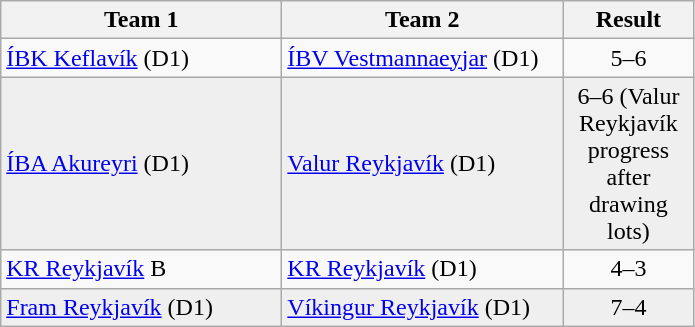<table class="wikitable">
<tr>
<th width="180">Team 1</th>
<th width="180">Team 2</th>
<th width="80">Result</th>
</tr>
<tr>
<td><a href='#'>ÍBK Keflavík</a> (D1)</td>
<td><a href='#'>ÍBV Vestmannaeyjar</a> (D1)</td>
<td align="center">5–6</td>
</tr>
<tr style="background:#EFEFEF">
<td><a href='#'>ÍBA Akureyri</a> (D1)</td>
<td><a href='#'>Valur Reykjavík</a> (D1)</td>
<td align="center">6–6 (Valur Reykjavík progress after drawing lots)</td>
</tr>
<tr>
<td><a href='#'>KR Reykjavík</a> B</td>
<td><a href='#'>KR Reykjavík</a> (D1)</td>
<td align="center">4–3</td>
</tr>
<tr style="background:#EFEFEF">
<td><a href='#'>Fram Reykjavík</a> (D1)</td>
<td><a href='#'>Víkingur Reykjavík</a> (D1)</td>
<td align="center">7–4</td>
</tr>
</table>
